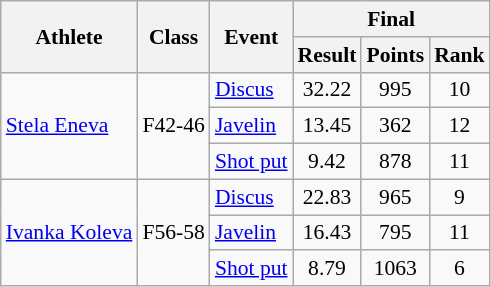<table class=wikitable style="font-size:90%">
<tr>
<th rowspan="2">Athlete</th>
<th rowspan="2">Class</th>
<th rowspan="2">Event</th>
<th colspan="3">Final</th>
</tr>
<tr>
<th>Result</th>
<th>Points</th>
<th>Rank</th>
</tr>
<tr>
<td rowspan="3"><a href='#'>Stela Eneva</a></td>
<td rowspan="3" style="text-align:center;">F42-46</td>
<td><a href='#'>Discus</a></td>
<td style="text-align:center;">32.22</td>
<td style="text-align:center;">995</td>
<td style="text-align:center;">10</td>
</tr>
<tr>
<td><a href='#'>Javelin</a></td>
<td style="text-align:center;">13.45</td>
<td style="text-align:center;">362</td>
<td style="text-align:center;">12</td>
</tr>
<tr>
<td><a href='#'>Shot put</a></td>
<td style="text-align:center;">9.42</td>
<td style="text-align:center;">878</td>
<td style="text-align:center;">11</td>
</tr>
<tr>
<td rowspan="3"><a href='#'>Ivanka Koleva</a></td>
<td rowspan="3" style="text-align:center;">F56-58</td>
<td><a href='#'>Discus</a></td>
<td style="text-align:center;">22.83</td>
<td style="text-align:center;">965</td>
<td style="text-align:center;">9</td>
</tr>
<tr>
<td><a href='#'>Javelin</a></td>
<td style="text-align:center;">16.43</td>
<td style="text-align:center;">795</td>
<td style="text-align:center;">11</td>
</tr>
<tr>
<td><a href='#'>Shot put</a></td>
<td style="text-align:center;">8.79</td>
<td style="text-align:center;">1063</td>
<td style="text-align:center;">6</td>
</tr>
</table>
